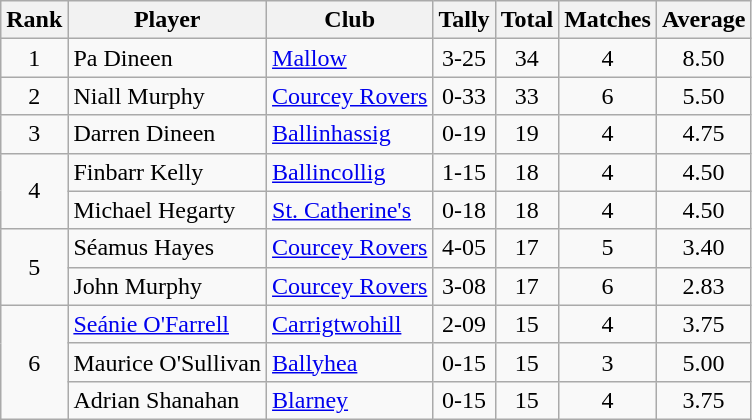<table class="wikitable">
<tr>
<th>Rank</th>
<th>Player</th>
<th>Club</th>
<th>Tally</th>
<th>Total</th>
<th>Matches</th>
<th>Average</th>
</tr>
<tr>
<td rowspan=1 align=center>1</td>
<td>Pa Dineen</td>
<td><a href='#'>Mallow</a></td>
<td align=center>3-25</td>
<td align=center>34</td>
<td align=center>4</td>
<td align=center>8.50</td>
</tr>
<tr>
<td rowspan=1 align=center>2</td>
<td>Niall Murphy</td>
<td><a href='#'>Courcey Rovers</a></td>
<td align=center>0-33</td>
<td align=center>33</td>
<td align=center>6</td>
<td align=center>5.50</td>
</tr>
<tr>
<td rowspan=1 align=center>3</td>
<td>Darren Dineen</td>
<td><a href='#'>Ballinhassig</a></td>
<td align=center>0-19</td>
<td align=center>19</td>
<td align=center>4</td>
<td align=center>4.75</td>
</tr>
<tr>
<td rowspan=2 align=center>4</td>
<td>Finbarr Kelly</td>
<td><a href='#'>Ballincollig</a></td>
<td align=center>1-15</td>
<td align=center>18</td>
<td align=center>4</td>
<td align=center>4.50</td>
</tr>
<tr>
<td>Michael Hegarty</td>
<td><a href='#'>St. Catherine's</a></td>
<td align=center>0-18</td>
<td align=center>18</td>
<td align=center>4</td>
<td align=center>4.50</td>
</tr>
<tr>
<td rowspan=2 align=center>5</td>
<td>Séamus Hayes</td>
<td><a href='#'>Courcey Rovers</a></td>
<td align=center>4-05</td>
<td align=center>17</td>
<td align=center>5</td>
<td align=center>3.40</td>
</tr>
<tr>
<td>John Murphy</td>
<td><a href='#'>Courcey Rovers</a></td>
<td align=center>3-08</td>
<td align=center>17</td>
<td align=center>6</td>
<td align=center>2.83</td>
</tr>
<tr>
<td rowspan=3 align=center>6</td>
<td><a href='#'>Seánie O'Farrell</a></td>
<td><a href='#'>Carrigtwohill</a></td>
<td align=center>2-09</td>
<td align=center>15</td>
<td align=center>4</td>
<td align=center>3.75</td>
</tr>
<tr>
<td>Maurice O'Sullivan</td>
<td><a href='#'>Ballyhea</a></td>
<td align=center>0-15</td>
<td align=center>15</td>
<td align=center>3</td>
<td align=center>5.00</td>
</tr>
<tr>
<td>Adrian Shanahan</td>
<td><a href='#'>Blarney</a></td>
<td align=center>0-15</td>
<td align=center>15</td>
<td align=center>4</td>
<td align=center>3.75</td>
</tr>
</table>
